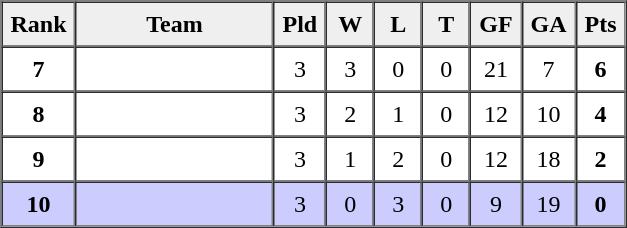<table border=1 cellpadding=5 cellspacing=0>
<tr>
<th bgcolor="#efefef" width="20">Rank</th>
<th bgcolor="#efefef" width="120">Team</th>
<th bgcolor="#efefef" width="20">Pld</th>
<th bgcolor="#efefef" width="20">W</th>
<th bgcolor="#efefef" width="20">L</th>
<th bgcolor="#efefef" width="20">T</th>
<th bgcolor="#efefef" width="20">GF</th>
<th bgcolor="#efefef" width="20">GA</th>
<th bgcolor="#efefef" width="20">Pts</th>
</tr>
<tr align=center>
<td><strong>7</strong></td>
<td align=left></td>
<td>3</td>
<td>3</td>
<td>0</td>
<td>0</td>
<td>21</td>
<td>7</td>
<td><strong>6</strong></td>
</tr>
<tr align=center>
<td><strong>8</strong></td>
<td align=left></td>
<td>3</td>
<td>2</td>
<td>1</td>
<td>0</td>
<td>12</td>
<td>10</td>
<td><strong>4</strong></td>
</tr>
<tr align=center>
<td><strong>9</strong></td>
<td align=left></td>
<td>3</td>
<td>1</td>
<td>2</td>
<td>0</td>
<td>12</td>
<td>18</td>
<td><strong>2</strong></td>
</tr>
<tr align=center bgcolor="ccccff">
<td><strong>10</strong></td>
<td align=left></td>
<td>3</td>
<td>0</td>
<td>3</td>
<td>0</td>
<td>9</td>
<td>19</td>
<td><strong>0</strong></td>
</tr>
</table>
